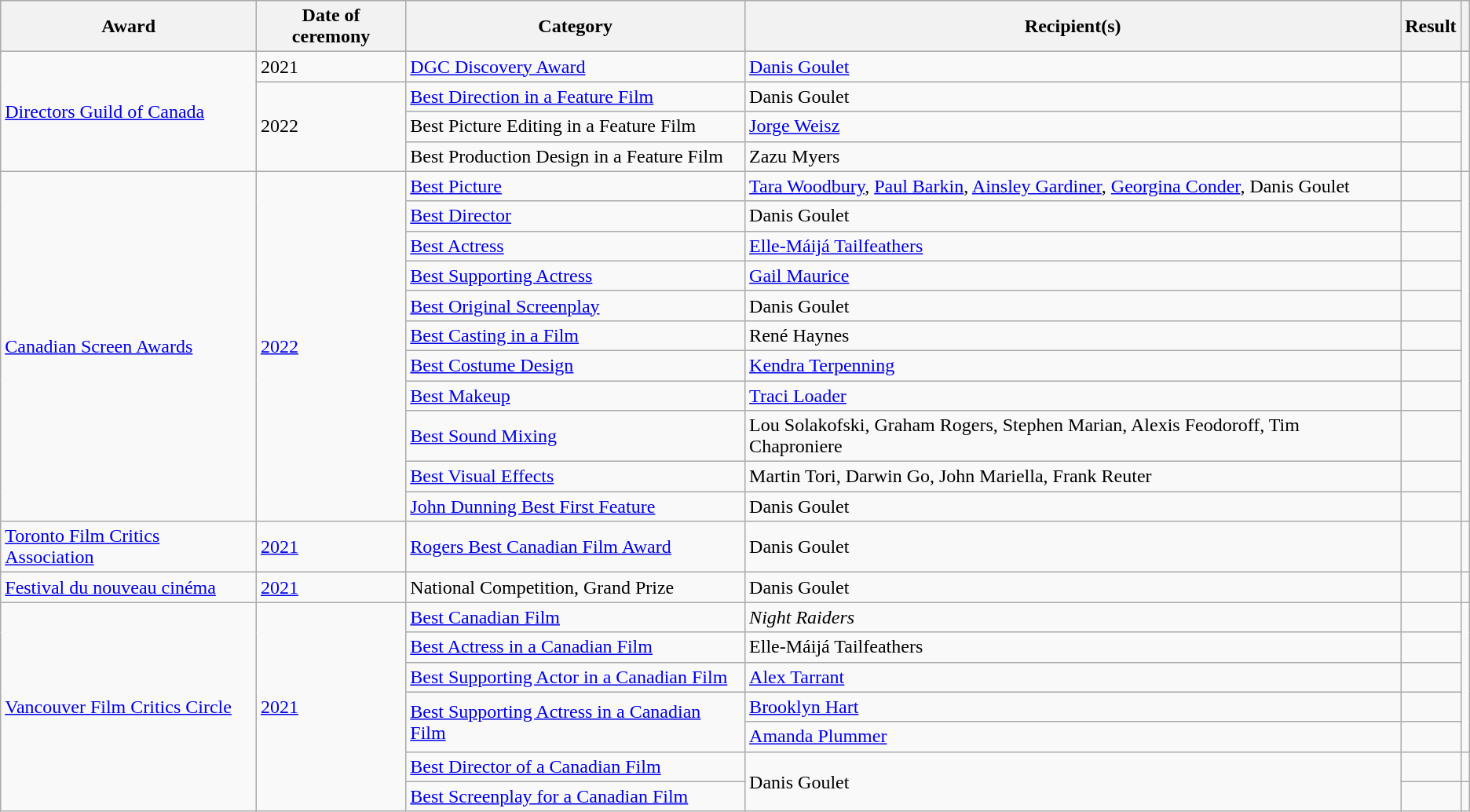<table class="wikitable plainrowheaders sortable">
<tr>
<th scope="col">Award</th>
<th scope="col">Date of ceremony</th>
<th scope="col">Category</th>
<th scope="col">Recipient(s)</th>
<th scope="col">Result</th>
<th scope="col" class="unsortable"></th>
</tr>
<tr>
<td rowspan=4><a href='#'>Directors Guild of Canada</a></td>
<td>2021</td>
<td><a href='#'>DGC Discovery Award</a></td>
<td><a href='#'>Danis Goulet</a></td>
<td></td>
<td></td>
</tr>
<tr>
<td rowspan=3>2022</td>
<td><a href='#'>Best Direction in a Feature Film</a></td>
<td>Danis Goulet</td>
<td></td>
<td rowspan=3></td>
</tr>
<tr>
<td>Best Picture Editing in a Feature Film</td>
<td><a href='#'>Jorge Weisz</a></td>
<td></td>
</tr>
<tr>
<td>Best Production Design in a Feature Film</td>
<td>Zazu Myers</td>
<td></td>
</tr>
<tr>
<td rowspan=11><a href='#'>Canadian Screen Awards</a></td>
<td rowspan=11><a href='#'>2022</a></td>
<td><a href='#'>Best Picture</a></td>
<td><a href='#'>Tara Woodbury</a>, <a href='#'>Paul Barkin</a>, <a href='#'>Ainsley Gardiner</a>, <a href='#'>Georgina Conder</a>, Danis Goulet</td>
<td></td>
<td rowspan=11></td>
</tr>
<tr>
<td><a href='#'>Best Director</a></td>
<td>Danis Goulet</td>
<td></td>
</tr>
<tr>
<td><a href='#'>Best Actress</a></td>
<td><a href='#'>Elle-Máijá Tailfeathers</a></td>
<td></td>
</tr>
<tr>
<td><a href='#'>Best Supporting Actress</a></td>
<td><a href='#'>Gail Maurice</a></td>
<td></td>
</tr>
<tr>
<td><a href='#'>Best Original Screenplay</a></td>
<td>Danis Goulet</td>
<td></td>
</tr>
<tr>
<td><a href='#'>Best Casting in a Film</a></td>
<td>René Haynes</td>
<td></td>
</tr>
<tr>
<td><a href='#'>Best Costume Design</a></td>
<td><a href='#'>Kendra Terpenning</a></td>
<td></td>
</tr>
<tr>
<td><a href='#'>Best Makeup</a></td>
<td><a href='#'>Traci Loader</a></td>
<td></td>
</tr>
<tr>
<td><a href='#'>Best Sound Mixing</a></td>
<td>Lou Solakofski, Graham Rogers, Stephen Marian, Alexis Feodoroff, Tim Chaproniere</td>
<td></td>
</tr>
<tr>
<td><a href='#'>Best Visual Effects</a></td>
<td>Martin Tori, Darwin Go, John Mariella, Frank Reuter</td>
<td></td>
</tr>
<tr>
<td><a href='#'>John Dunning Best First Feature</a></td>
<td>Danis Goulet</td>
<td></td>
</tr>
<tr>
<td><a href='#'>Toronto Film Critics Association</a></td>
<td><a href='#'>2021</a></td>
<td><a href='#'>Rogers Best Canadian Film Award</a></td>
<td>Danis Goulet</td>
<td></td>
<td></td>
</tr>
<tr>
<td><a href='#'>Festival du nouveau cinéma</a></td>
<td><a href='#'>2021</a></td>
<td>National Competition, Grand Prize</td>
<td>Danis Goulet</td>
<td></td>
<td></td>
</tr>
<tr>
<td rowspan=7><a href='#'>Vancouver Film Critics Circle</a></td>
<td rowspan=7><a href='#'>2021</a></td>
<td><a href='#'>Best Canadian Film</a></td>
<td><em>Night Raiders</em></td>
<td></td>
<td rowspan=5></td>
</tr>
<tr>
<td><a href='#'>Best Actress in a Canadian Film</a></td>
<td>Elle-Máijá Tailfeathers</td>
<td></td>
</tr>
<tr>
<td><a href='#'>Best Supporting Actor in a Canadian Film</a></td>
<td><a href='#'>Alex Tarrant</a></td>
<td></td>
</tr>
<tr>
<td rowspan=2><a href='#'>Best Supporting Actress in a Canadian Film</a></td>
<td><a href='#'>Brooklyn Hart</a></td>
<td></td>
</tr>
<tr>
<td><a href='#'>Amanda Plummer</a></td>
<td></td>
</tr>
<tr>
<td><a href='#'>Best Director of a Canadian Film</a></td>
<td rowspan=2>Danis Goulet</td>
<td></td>
<td></td>
</tr>
<tr>
<td><a href='#'>Best Screenplay for a Canadian Film</a></td>
<td></td>
<td></td>
</tr>
</table>
